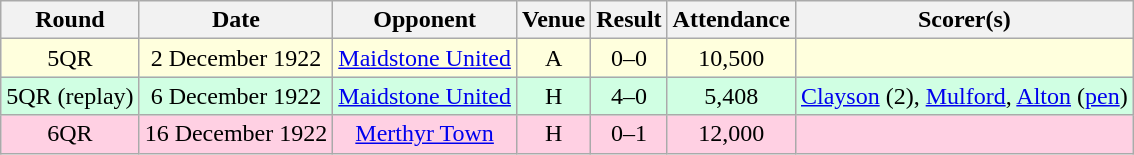<table style="text-align:center;" class="wikitable sortable">
<tr>
<th>Round</th>
<th>Date</th>
<th>Opponent</th>
<th>Venue</th>
<th>Result</th>
<th>Attendance</th>
<th>Scorer(s)</th>
</tr>
<tr style="background:#ffd;">
<td>5QR</td>
<td>2 December 1922</td>
<td><a href='#'>Maidstone United</a></td>
<td>A</td>
<td>0–0</td>
<td>10,500</td>
<td></td>
</tr>
<tr style="background:#d0ffe3;">
<td>5QR (replay)</td>
<td>6 December 1922</td>
<td><a href='#'>Maidstone United</a></td>
<td>H</td>
<td>4–0</td>
<td>5,408</td>
<td><a href='#'>Clayson</a> (2), <a href='#'>Mulford</a>, <a href='#'>Alton</a> (<a href='#'>pen</a>)</td>
</tr>
<tr style="background:#ffd0e3;">
<td>6QR</td>
<td>16 December 1922</td>
<td><a href='#'>Merthyr Town</a></td>
<td>H</td>
<td>0–1</td>
<td>12,000</td>
<td></td>
</tr>
</table>
